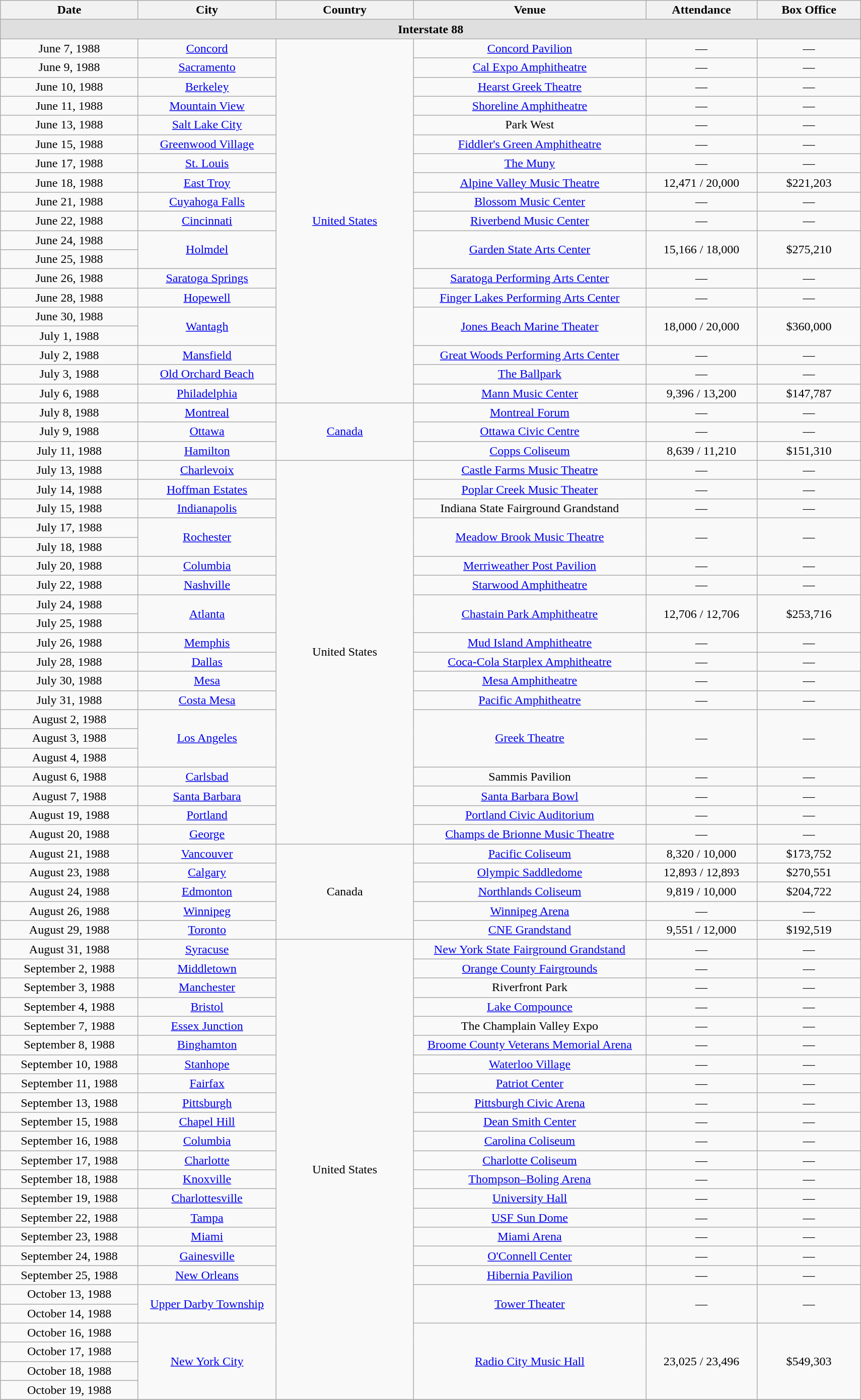<table class="wikitable" style="text-align:center;">
<tr>
<th width="175">Date</th>
<th width="175">City</th>
<th width="175">Country</th>
<th width="300">Venue</th>
<th width="140">Attendance</th>
<th width="130">Box Office</th>
</tr>
<tr>
<th colspan="7" style="background:#DFDFDF;">Interstate 88</th>
</tr>
<tr>
<td>June 7, 1988</td>
<td><a href='#'>Concord</a></td>
<td rowspan="19"><a href='#'>United States</a></td>
<td><a href='#'>Concord Pavilion</a></td>
<td>—</td>
<td>—</td>
</tr>
<tr>
<td>June 9, 1988</td>
<td><a href='#'>Sacramento</a></td>
<td><a href='#'>Cal Expo Amphitheatre</a></td>
<td>—</td>
<td>—</td>
</tr>
<tr>
<td>June 10, 1988</td>
<td><a href='#'>Berkeley</a></td>
<td><a href='#'>Hearst Greek Theatre</a></td>
<td>—</td>
<td>—</td>
</tr>
<tr>
<td>June 11, 1988</td>
<td><a href='#'>Mountain View</a></td>
<td><a href='#'>Shoreline Amphitheatre</a></td>
<td>—</td>
<td>—</td>
</tr>
<tr>
<td>June 13, 1988</td>
<td><a href='#'>Salt Lake City</a></td>
<td>Park West</td>
<td>—</td>
<td>—</td>
</tr>
<tr>
<td>June 15, 1988</td>
<td><a href='#'>Greenwood Village</a></td>
<td><a href='#'>Fiddler's Green Amphitheatre</a></td>
<td>—</td>
<td>—</td>
</tr>
<tr>
<td>June 17, 1988</td>
<td><a href='#'>St. Louis</a></td>
<td><a href='#'>The Muny</a></td>
<td>—</td>
<td>—</td>
</tr>
<tr>
<td>June 18, 1988</td>
<td><a href='#'>East Troy</a></td>
<td><a href='#'>Alpine Valley Music Theatre</a></td>
<td>12,471 / 20,000</td>
<td>$221,203</td>
</tr>
<tr>
<td>June 21, 1988</td>
<td><a href='#'>Cuyahoga Falls</a></td>
<td><a href='#'>Blossom Music Center</a></td>
<td>—</td>
<td>—</td>
</tr>
<tr>
<td>June 22, 1988</td>
<td><a href='#'>Cincinnati</a></td>
<td><a href='#'>Riverbend Music Center</a></td>
<td>—</td>
<td>—</td>
</tr>
<tr>
<td>June 24, 1988</td>
<td rowspan="2"><a href='#'>Holmdel</a></td>
<td rowspan="2"><a href='#'>Garden State Arts Center</a></td>
<td rowspan="2">15,166 / 18,000</td>
<td rowspan="2">$275,210</td>
</tr>
<tr>
<td>June 25, 1988</td>
</tr>
<tr>
<td>June 26, 1988</td>
<td><a href='#'>Saratoga Springs</a></td>
<td><a href='#'>Saratoga Performing Arts Center</a></td>
<td>—</td>
<td>—</td>
</tr>
<tr>
<td>June 28, 1988</td>
<td><a href='#'>Hopewell</a></td>
<td><a href='#'>Finger Lakes Performing Arts Center</a></td>
<td>—</td>
<td>—</td>
</tr>
<tr>
<td>June 30, 1988</td>
<td rowspan="2"><a href='#'>Wantagh</a></td>
<td rowspan="2"><a href='#'>Jones Beach Marine Theater</a></td>
<td rowspan="2">18,000 / 20,000</td>
<td rowspan="2">$360,000</td>
</tr>
<tr>
<td>July 1, 1988</td>
</tr>
<tr>
<td>July 2, 1988</td>
<td><a href='#'>Mansfield</a></td>
<td><a href='#'>Great Woods Performing Arts Center</a></td>
<td>—</td>
<td>—</td>
</tr>
<tr>
<td>July 3, 1988</td>
<td><a href='#'>Old Orchard Beach</a></td>
<td><a href='#'>The Ballpark</a></td>
<td>—</td>
<td>—</td>
</tr>
<tr>
<td>July 6, 1988</td>
<td><a href='#'>Philadelphia</a></td>
<td><a href='#'>Mann Music Center</a></td>
<td>9,396 / 13,200</td>
<td>$147,787</td>
</tr>
<tr>
<td>July 8, 1988</td>
<td><a href='#'>Montreal</a></td>
<td rowspan="3"><a href='#'>Canada</a></td>
<td><a href='#'>Montreal Forum</a></td>
<td>—</td>
<td>—</td>
</tr>
<tr>
<td>July 9, 1988</td>
<td><a href='#'>Ottawa</a></td>
<td><a href='#'>Ottawa Civic Centre</a></td>
<td>—</td>
<td>—</td>
</tr>
<tr>
<td>July 11, 1988</td>
<td><a href='#'>Hamilton</a></td>
<td><a href='#'>Copps Coliseum</a></td>
<td>8,639 / 11,210</td>
<td>$151,310</td>
</tr>
<tr>
<td>July 13, 1988</td>
<td><a href='#'>Charlevoix</a></td>
<td rowspan="20">United States</td>
<td><a href='#'>Castle Farms Music Theatre</a></td>
<td>—</td>
<td>—</td>
</tr>
<tr>
<td>July 14, 1988</td>
<td><a href='#'>Hoffman Estates</a></td>
<td><a href='#'>Poplar Creek Music Theater</a></td>
<td>—</td>
<td>—</td>
</tr>
<tr>
<td>July 15, 1988</td>
<td><a href='#'>Indianapolis</a></td>
<td>Indiana State Fairground Grandstand</td>
<td>—</td>
<td>—</td>
</tr>
<tr>
<td>July 17, 1988</td>
<td rowspan="2"><a href='#'>Rochester</a></td>
<td rowspan="2"><a href='#'>Meadow Brook Music Theatre</a></td>
<td rowspan="2">—</td>
<td rowspan="2">—</td>
</tr>
<tr>
<td>July 18, 1988</td>
</tr>
<tr>
<td>July 20, 1988</td>
<td><a href='#'>Columbia</a></td>
<td><a href='#'>Merriweather Post Pavilion</a></td>
<td>—</td>
<td>—</td>
</tr>
<tr>
<td>July 22, 1988</td>
<td><a href='#'>Nashville</a></td>
<td><a href='#'>Starwood Amphitheatre</a></td>
<td>—</td>
<td>—</td>
</tr>
<tr>
<td>July 24, 1988</td>
<td rowspan="2"><a href='#'>Atlanta</a></td>
<td rowspan="2"><a href='#'>Chastain Park Amphitheatre</a></td>
<td rowspan="2">12,706 / 12,706</td>
<td rowspan="2">$253,716</td>
</tr>
<tr>
<td>July 25, 1988</td>
</tr>
<tr>
<td>July 26, 1988</td>
<td><a href='#'>Memphis</a></td>
<td><a href='#'>Mud Island Amphitheatre</a></td>
<td>—</td>
<td>—</td>
</tr>
<tr>
<td>July 28, 1988</td>
<td><a href='#'>Dallas</a></td>
<td><a href='#'>Coca-Cola Starplex Amphitheatre</a></td>
<td>—</td>
<td>—</td>
</tr>
<tr>
<td>July 30, 1988</td>
<td><a href='#'>Mesa</a></td>
<td><a href='#'>Mesa Amphitheatre</a></td>
<td>—</td>
<td>—</td>
</tr>
<tr>
<td>July 31, 1988</td>
<td><a href='#'>Costa Mesa</a></td>
<td><a href='#'>Pacific Amphitheatre</a></td>
<td>—</td>
<td>—</td>
</tr>
<tr>
<td>August 2, 1988</td>
<td rowspan="3"><a href='#'>Los Angeles</a></td>
<td rowspan="3"><a href='#'>Greek Theatre</a></td>
<td rowspan="3">—</td>
<td rowspan="3">—</td>
</tr>
<tr>
<td>August 3, 1988</td>
</tr>
<tr>
<td>August 4, 1988</td>
</tr>
<tr>
<td>August 6, 1988</td>
<td><a href='#'>Carlsbad</a></td>
<td>Sammis Pavilion</td>
<td>—</td>
<td>—</td>
</tr>
<tr>
<td>August 7, 1988</td>
<td><a href='#'>Santa Barbara</a></td>
<td><a href='#'>Santa Barbara Bowl</a></td>
<td>—</td>
<td>—</td>
</tr>
<tr>
<td>August 19, 1988</td>
<td><a href='#'>Portland</a></td>
<td><a href='#'>Portland Civic Auditorium</a></td>
<td>—</td>
<td>—</td>
</tr>
<tr>
<td>August 20, 1988</td>
<td><a href='#'>George</a></td>
<td><a href='#'>Champs de Brionne Music Theatre</a></td>
<td>—</td>
<td>—</td>
</tr>
<tr>
<td>August 21, 1988</td>
<td><a href='#'>Vancouver</a></td>
<td rowspan="5">Canada</td>
<td><a href='#'>Pacific Coliseum</a></td>
<td>8,320 / 10,000</td>
<td>$173,752</td>
</tr>
<tr>
<td>August 23, 1988</td>
<td><a href='#'>Calgary</a></td>
<td><a href='#'>Olympic Saddledome</a></td>
<td>12,893 / 12,893</td>
<td>$270,551</td>
</tr>
<tr>
<td>August 24, 1988</td>
<td><a href='#'>Edmonton</a></td>
<td><a href='#'>Northlands Coliseum</a></td>
<td>9,819 / 10,000</td>
<td>$204,722</td>
</tr>
<tr>
<td>August 26, 1988</td>
<td><a href='#'>Winnipeg</a></td>
<td><a href='#'>Winnipeg Arena</a></td>
<td>—</td>
<td>—</td>
</tr>
<tr>
<td>August 29, 1988</td>
<td><a href='#'>Toronto</a></td>
<td><a href='#'>CNE Grandstand</a></td>
<td>9,551 / 12,000</td>
<td>$192,519</td>
</tr>
<tr>
<td>August 31, 1988</td>
<td><a href='#'>Syracuse</a></td>
<td rowspan="24">United States</td>
<td><a href='#'>New York State Fairground Grandstand</a></td>
<td>—</td>
<td>—</td>
</tr>
<tr>
<td>September 2, 1988</td>
<td><a href='#'>Middletown</a></td>
<td><a href='#'>Orange County Fairgrounds</a></td>
<td>—</td>
<td>—</td>
</tr>
<tr>
<td>September 3, 1988</td>
<td><a href='#'>Manchester</a></td>
<td>Riverfront Park</td>
<td>—</td>
<td>—</td>
</tr>
<tr>
<td>September 4, 1988</td>
<td><a href='#'>Bristol</a></td>
<td><a href='#'>Lake Compounce</a></td>
<td>—</td>
<td>—</td>
</tr>
<tr>
<td>September 7, 1988</td>
<td><a href='#'>Essex Junction</a></td>
<td>The Champlain Valley Expo</td>
<td>—</td>
<td>—</td>
</tr>
<tr>
<td>September 8, 1988</td>
<td><a href='#'>Binghamton</a></td>
<td><a href='#'>Broome County Veterans Memorial Arena</a></td>
<td>—</td>
<td>—</td>
</tr>
<tr>
<td>September 10, 1988</td>
<td><a href='#'>Stanhope</a></td>
<td><a href='#'>Waterloo Village</a></td>
<td>—</td>
<td>—</td>
</tr>
<tr>
<td>September 11, 1988</td>
<td><a href='#'>Fairfax</a></td>
<td><a href='#'>Patriot Center</a></td>
<td>—</td>
<td>—</td>
</tr>
<tr>
<td>September 13, 1988</td>
<td><a href='#'>Pittsburgh</a></td>
<td><a href='#'>Pittsburgh Civic Arena</a></td>
<td>—</td>
<td>—</td>
</tr>
<tr>
<td>September 15, 1988</td>
<td><a href='#'>Chapel Hill</a></td>
<td><a href='#'>Dean Smith Center</a></td>
<td>—</td>
<td>—</td>
</tr>
<tr>
<td>September 16, 1988</td>
<td><a href='#'>Columbia</a></td>
<td><a href='#'>Carolina Coliseum</a></td>
<td>—</td>
<td>—</td>
</tr>
<tr>
<td>September 17, 1988</td>
<td><a href='#'>Charlotte</a></td>
<td><a href='#'>Charlotte Coliseum</a></td>
<td>—</td>
<td>—</td>
</tr>
<tr>
<td>September 18, 1988</td>
<td><a href='#'>Knoxville</a></td>
<td><a href='#'>Thompson–Boling Arena</a></td>
<td>—</td>
<td>—</td>
</tr>
<tr>
<td>September 19, 1988</td>
<td><a href='#'>Charlottesville</a></td>
<td><a href='#'>University Hall</a></td>
<td>—</td>
<td>—</td>
</tr>
<tr>
<td>September 22, 1988</td>
<td><a href='#'>Tampa</a></td>
<td><a href='#'>USF Sun Dome</a></td>
<td>—</td>
<td>—</td>
</tr>
<tr>
<td>September 23, 1988</td>
<td><a href='#'>Miami</a></td>
<td><a href='#'>Miami Arena</a></td>
<td>—</td>
<td>—</td>
</tr>
<tr>
<td>September 24, 1988</td>
<td><a href='#'>Gainesville</a></td>
<td><a href='#'>O'Connell Center</a></td>
<td>—</td>
<td>—</td>
</tr>
<tr>
<td>September 25, 1988</td>
<td><a href='#'>New Orleans</a></td>
<td><a href='#'>Hibernia Pavilion</a></td>
<td>—</td>
<td>—</td>
</tr>
<tr>
<td>October 13, 1988</td>
<td rowspan="2"><a href='#'>Upper Darby Township</a></td>
<td rowspan="2"><a href='#'>Tower Theater</a></td>
<td rowspan="2">—</td>
<td rowspan="2">—</td>
</tr>
<tr>
<td>October 14, 1988</td>
</tr>
<tr>
<td>October 16, 1988</td>
<td rowspan="4"><a href='#'>New York City</a></td>
<td rowspan="4"><a href='#'>Radio City Music Hall</a></td>
<td rowspan="4">23,025 / 23,496</td>
<td rowspan="4">$549,303</td>
</tr>
<tr>
<td>October 17, 1988</td>
</tr>
<tr>
<td>October 18, 1988</td>
</tr>
<tr>
<td>October 19, 1988</td>
</tr>
<tr>
</tr>
</table>
